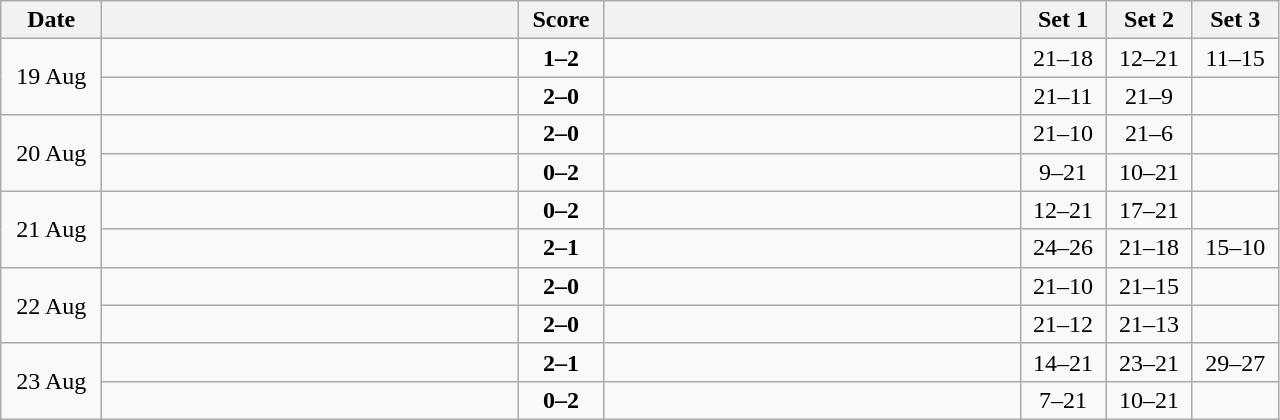<table class="wikitable" style="text-align: center;">
<tr>
<th width="60">Date</th>
<th align="right" width="270"></th>
<th width="50">Score</th>
<th align="left" width="270"></th>
<th width="50">Set 1</th>
<th width="50">Set 2</th>
<th width="50">Set 3</th>
</tr>
<tr>
<td rowspan=2>19 Aug</td>
<td align=left></td>
<td align=center><strong>1–2</strong></td>
<td align=left><strong></strong></td>
<td>21–18</td>
<td>12–21</td>
<td>11–15</td>
</tr>
<tr>
<td align=left><strong></strong></td>
<td align=center><strong>2–0</strong></td>
<td align=left></td>
<td>21–11</td>
<td>21–9</td>
<td></td>
</tr>
<tr>
<td rowspan=2>20 Aug</td>
<td align=left><strong></strong></td>
<td align=center><strong>2–0</strong></td>
<td align=left></td>
<td>21–10</td>
<td>21–6</td>
<td></td>
</tr>
<tr>
<td align=left></td>
<td align=center><strong>0–2</strong></td>
<td align=left><strong></strong></td>
<td>9–21</td>
<td>10–21</td>
<td></td>
</tr>
<tr>
<td rowspan=2>21 Aug</td>
<td align=left></td>
<td align=center><strong>0–2</strong></td>
<td align=left><strong></strong></td>
<td>12–21</td>
<td>17–21</td>
<td></td>
</tr>
<tr>
<td align=left><strong></strong></td>
<td align=center><strong>2–1</strong></td>
<td align=left></td>
<td>24–26</td>
<td>21–18</td>
<td>15–10</td>
</tr>
<tr>
<td rowspan=2>22 Aug</td>
<td align=left><strong></strong></td>
<td align=center><strong>2–0</strong></td>
<td align=left></td>
<td>21–10</td>
<td>21–15</td>
<td></td>
</tr>
<tr>
<td align=left><strong></strong></td>
<td align=center><strong>2–0</strong></td>
<td align=left></td>
<td>21–12</td>
<td>21–13</td>
<td></td>
</tr>
<tr>
<td rowspan=2>23 Aug</td>
<td align=left><strong></strong></td>
<td align=center><strong>2–1</strong></td>
<td align=left></td>
<td>14–21</td>
<td>23–21</td>
<td>29–27</td>
</tr>
<tr>
<td align=left></td>
<td align=center><strong>0–2</strong></td>
<td align=left><strong></strong></td>
<td>7–21</td>
<td>10–21</td>
<td></td>
</tr>
</table>
